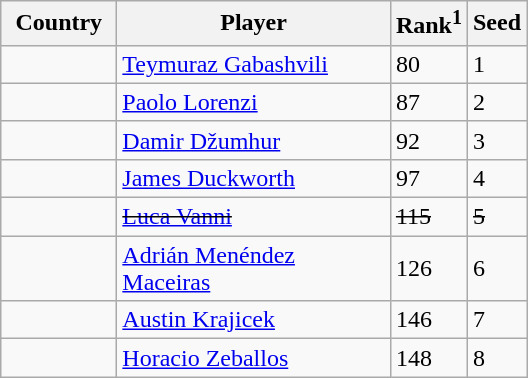<table class="sortable wikitable">
<tr>
<th width="70">Country</th>
<th width="175">Player</th>
<th>Rank<sup>1</sup></th>
<th>Seed</th>
</tr>
<tr>
<td></td>
<td><a href='#'>Teymuraz Gabashvili</a></td>
<td>80</td>
<td>1</td>
</tr>
<tr>
<td></td>
<td><a href='#'>Paolo Lorenzi</a></td>
<td>87</td>
<td>2</td>
</tr>
<tr>
<td></td>
<td><a href='#'>Damir Džumhur</a></td>
<td>92</td>
<td>3</td>
</tr>
<tr>
<td></td>
<td><a href='#'>James Duckworth</a></td>
<td>97</td>
<td>4</td>
</tr>
<tr>
<td></td>
<td><s><a href='#'>Luca Vanni</a></s></td>
<td><s>115</s></td>
<td><s>5</s></td>
</tr>
<tr>
<td></td>
<td><a href='#'>Adrián Menéndez Maceiras</a></td>
<td>126</td>
<td>6</td>
</tr>
<tr>
<td></td>
<td><a href='#'>Austin Krajicek</a></td>
<td>146</td>
<td>7</td>
</tr>
<tr>
<td></td>
<td><a href='#'>Horacio Zeballos</a></td>
<td>148</td>
<td>8</td>
</tr>
</table>
